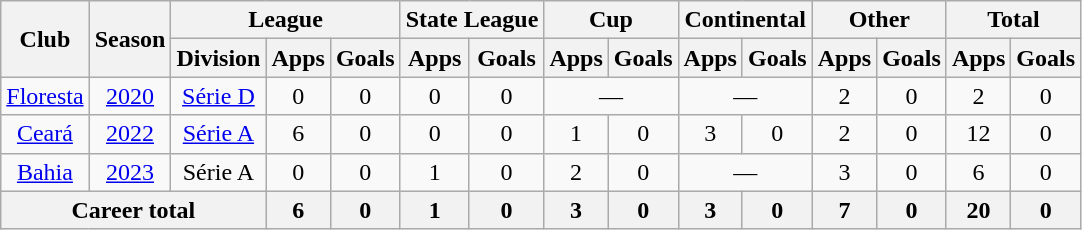<table class="wikitable" style="text-align: center;">
<tr>
<th rowspan="2">Club</th>
<th rowspan="2">Season</th>
<th colspan="3">League</th>
<th colspan="2">State League</th>
<th colspan="2">Cup</th>
<th colspan="2">Continental</th>
<th colspan="2">Other</th>
<th colspan="2">Total</th>
</tr>
<tr>
<th>Division</th>
<th>Apps</th>
<th>Goals</th>
<th>Apps</th>
<th>Goals</th>
<th>Apps</th>
<th>Goals</th>
<th>Apps</th>
<th>Goals</th>
<th>Apps</th>
<th>Goals</th>
<th>Apps</th>
<th>Goals</th>
</tr>
<tr>
<td valign="center"><a href='#'>Floresta</a></td>
<td><a href='#'>2020</a></td>
<td><a href='#'>Série D</a></td>
<td>0</td>
<td>0</td>
<td>0</td>
<td>0</td>
<td colspan="2">—</td>
<td colspan="2">—</td>
<td>2</td>
<td>0</td>
<td>2</td>
<td>0</td>
</tr>
<tr>
<td valign="center"><a href='#'>Ceará</a></td>
<td><a href='#'>2022</a></td>
<td><a href='#'>Série A</a></td>
<td>6</td>
<td>0</td>
<td>0</td>
<td>0</td>
<td>1</td>
<td>0</td>
<td>3</td>
<td>0</td>
<td>2</td>
<td>0</td>
<td>12</td>
<td>0</td>
</tr>
<tr>
<td valign="center"><a href='#'>Bahia</a></td>
<td><a href='#'>2023</a></td>
<td>Série A</td>
<td>0</td>
<td>0</td>
<td>1</td>
<td>0</td>
<td>2</td>
<td>0</td>
<td colspan="2">—</td>
<td>3</td>
<td>0</td>
<td>6</td>
<td>0</td>
</tr>
<tr>
<th colspan="3"><strong>Career total</strong></th>
<th>6</th>
<th>0</th>
<th>1</th>
<th>0</th>
<th>3</th>
<th>0</th>
<th>3</th>
<th>0</th>
<th>7</th>
<th>0</th>
<th>20</th>
<th>0</th>
</tr>
</table>
